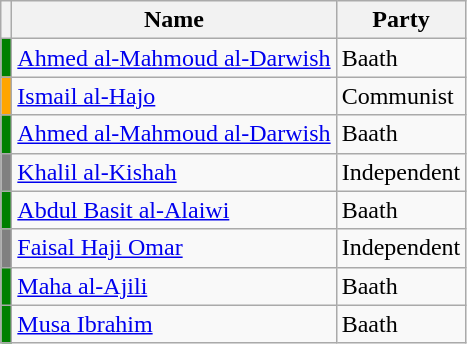<table class="wikitable sortable">
<tr>
<th></th>
<th>Name</th>
<th>Party</th>
</tr>
<tr>
<td bgcolor="green"></td>
<td><a href='#'>Ahmed al-Mahmoud al-Darwish</a></td>
<td>Baath</td>
</tr>
<tr>
<td bgcolor="orange"></td>
<td><a href='#'>Ismail al-Hajo</a></td>
<td>Communist</td>
</tr>
<tr>
<td bgcolor="green"></td>
<td><a href='#'>Ahmed al-Mahmoud al-Darwish</a></td>
<td>Baath</td>
</tr>
<tr>
<td bgcolor="grey"></td>
<td><a href='#'>Khalil al-Kishah</a></td>
<td>Independent</td>
</tr>
<tr>
<td bgcolor="green"></td>
<td><a href='#'>Abdul Basit al-Alaiwi</a></td>
<td>Baath</td>
</tr>
<tr>
<td bgcolor="grey"></td>
<td><a href='#'>Faisal Haji Omar</a></td>
<td>Independent</td>
</tr>
<tr>
<td bgcolor="green"></td>
<td><a href='#'>Maha al-Ajili</a></td>
<td>Baath</td>
</tr>
<tr>
<td bgcolor="green"></td>
<td><a href='#'>Musa Ibrahim</a></td>
<td>Baath</td>
</tr>
</table>
